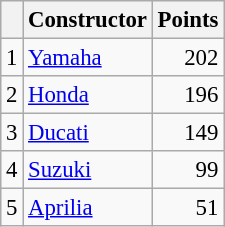<table class="wikitable" style="font-size: 95%;">
<tr>
<th></th>
<th>Constructor</th>
<th>Points</th>
</tr>
<tr>
<td align=center>1</td>
<td> <a href='#'>Yamaha</a></td>
<td align=right>202</td>
</tr>
<tr>
<td align=center>2</td>
<td> <a href='#'>Honda</a></td>
<td align=right>196</td>
</tr>
<tr>
<td align=center>3</td>
<td> <a href='#'>Ducati</a></td>
<td align=right>149</td>
</tr>
<tr>
<td align=center>4</td>
<td> <a href='#'>Suzuki</a></td>
<td align=right>99</td>
</tr>
<tr>
<td align=center>5</td>
<td> <a href='#'>Aprilia</a></td>
<td align=right>51</td>
</tr>
</table>
